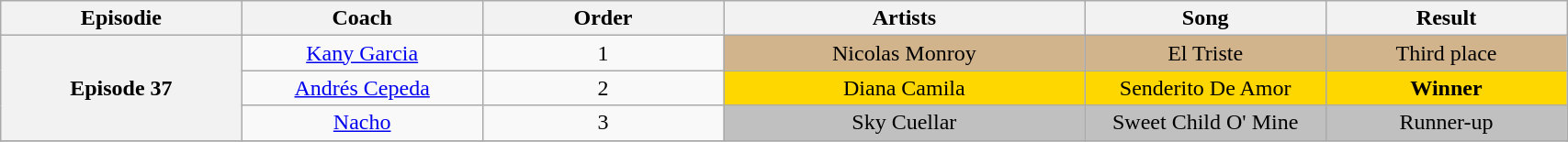<table class="wikitable" style="text-align:center; width:90%;">
<tr>
<th style="width:10%;">Episodie</th>
<th style="width:10%;">Coach</th>
<th style="width:10%;">Order</th>
<th style="width:15%;">Artists</th>
<th style="width:10%;">Song</th>
<th style="width:10%">Result</th>
</tr>
<tr>
<th rowspan="3">Episode 37<br></th>
<td><a href='#'>Kany Garcia</a></td>
<td>1</td>
<td bgcolor=tan>Nicolas Monroy</td>
<td bgcolor=tan>El Triste</td>
<td bgcolor=tan>Third place</td>
</tr>
<tr>
<td><a href='#'>Andrés Cepeda</a></td>
<td>2</td>
<td bgcolor=gold>Diana Camila</td>
<td bgcolor=gold>Senderito De Amor</td>
<td bgcolor=gold><strong>Winner</strong></td>
</tr>
<tr>
<td><a href='#'>Nacho</a></td>
<td>3</td>
<td bgcolor=silver>Sky Cuellar</td>
<td bgcolor=silver>Sweet Child O' Mine</td>
<td bgcolor=silver>Runner-up</td>
</tr>
<tr>
</tr>
</table>
